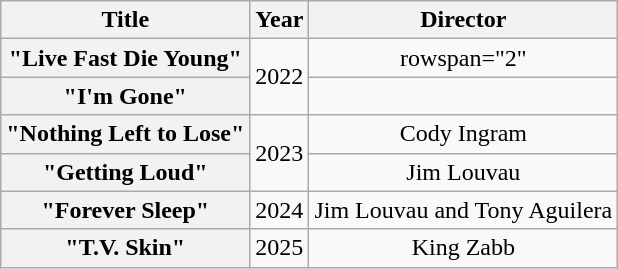<table class="wikitable plainrowheaders" style="text-align:center;">
<tr>
<th>Title</th>
<th>Year</th>
<th>Director</th>
</tr>
<tr>
<th scope="row">"Live Fast Die Young"</th>
<td rowspan="2">2022</td>
<td>rowspan="2" </td>
</tr>
<tr>
<th scope="row">"I'm Gone"</th>
</tr>
<tr>
<th scope="row">"Nothing Left to Lose"</th>
<td rowspan="2">2023</td>
<td>Cody Ingram</td>
</tr>
<tr>
<th scope="row">"Getting Loud"</th>
<td>Jim Louvau</td>
</tr>
<tr>
<th scope="row">"Forever Sleep"</th>
<td>2024</td>
<td>Jim Louvau and Tony Aguilera</td>
</tr>
<tr>
<th scope="row">"T.V. Skin"</th>
<td>2025</td>
<td>King Zabb</td>
</tr>
</table>
